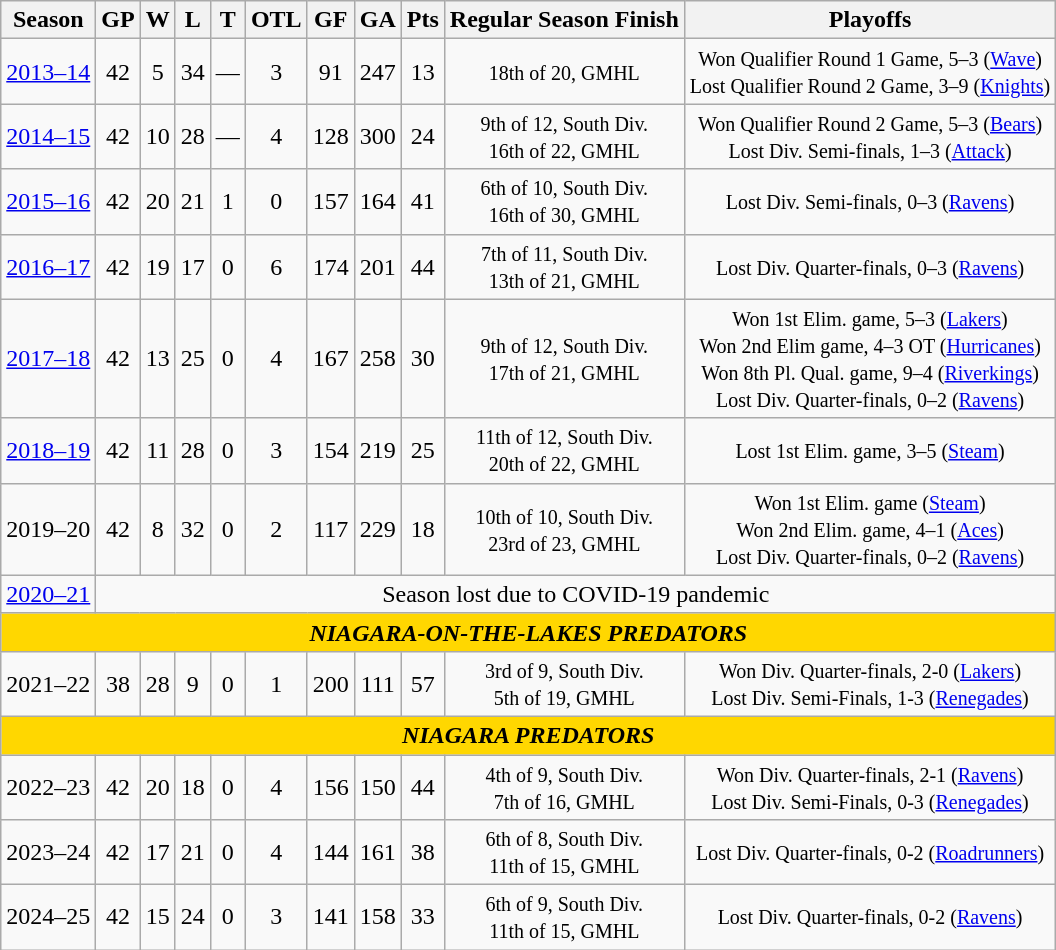<table class="wikitable" style="text-align:center">
<tr>
<th>Season</th>
<th>GP</th>
<th>W</th>
<th>L</th>
<th>T</th>
<th>OTL</th>
<th>GF</th>
<th>GA</th>
<th>Pts</th>
<th>Regular Season Finish</th>
<th>Playoffs</th>
</tr>
<tr>
<td><a href='#'>2013–14</a></td>
<td>42</td>
<td>5</td>
<td>34</td>
<td>—</td>
<td>3</td>
<td>91</td>
<td>247</td>
<td>13</td>
<td><small> 18th of 20, GMHL </small></td>
<td><small>Won Qualifier Round 1 Game, 5–3 (<a href='#'>Wave</a>)<br>Lost Qualifier Round 2 Game, 3–9 (<a href='#'>Knights</a>)</small></td>
</tr>
<tr>
<td><a href='#'>2014–15</a></td>
<td>42</td>
<td>10</td>
<td>28</td>
<td>—</td>
<td>4</td>
<td>128</td>
<td>300</td>
<td>24</td>
<td><small>9th of 12, South Div.<br>16th of 22, GMHL</small></td>
<td><small>Won Qualifier Round 2 Game, 5–3 (<a href='#'>Bears</a>)<br>Lost Div. Semi-finals, 1–3 (<a href='#'>Attack</a>)</small></td>
</tr>
<tr>
<td><a href='#'>2015–16</a></td>
<td>42</td>
<td>20</td>
<td>21</td>
<td>1</td>
<td>0</td>
<td>157</td>
<td>164</td>
<td>41</td>
<td><small> 6th of 10, South Div.<br>16th of 30, GMHL</small></td>
<td><small>Lost Div. Semi-finals, 0–3 (<a href='#'>Ravens</a>)</small></td>
</tr>
<tr>
<td><a href='#'>2016–17</a></td>
<td>42</td>
<td>19</td>
<td>17</td>
<td>0</td>
<td>6</td>
<td>174</td>
<td>201</td>
<td>44</td>
<td><small> 7th of 11, South Div.<br>13th of 21, GMHL</small></td>
<td><small>Lost Div. Quarter-finals, 0–3 (<a href='#'>Ravens</a>)</small></td>
</tr>
<tr>
<td><a href='#'>2017–18</a></td>
<td>42</td>
<td>13</td>
<td>25</td>
<td>0</td>
<td>4</td>
<td>167</td>
<td>258</td>
<td>30</td>
<td><small> 9th of 12, South Div.<br>17th of 21, GMHL</small></td>
<td><small>Won 1st Elim. game, 5–3 (<a href='#'>Lakers</a>)<br>Won 2nd Elim game, 4–3 OT (<a href='#'>Hurricanes</a>)<br>Won 8th Pl. Qual. game, 9–4 (<a href='#'>Riverkings</a>)<br>Lost Div. Quarter-finals, 0–2 (<a href='#'>Ravens</a>)</small></td>
</tr>
<tr>
<td><a href='#'>2018–19</a></td>
<td>42</td>
<td>11</td>
<td>28</td>
<td>0</td>
<td>3</td>
<td>154</td>
<td>219</td>
<td>25</td>
<td><small> 11th of 12, South Div.<br>20th of 22, GMHL</small></td>
<td><small>Lost 1st Elim. game, 3–5 (<a href='#'>Steam</a>)</small></td>
</tr>
<tr>
<td>2019–20</td>
<td>42</td>
<td>8</td>
<td>32</td>
<td>0</td>
<td>2</td>
<td>117</td>
<td>229</td>
<td>18</td>
<td><small>10th of 10, South Div.<br>23rd of 23, GMHL </small></td>
<td><small>Won 1st Elim. game (<a href='#'>Steam</a>)<br>Won 2nd Elim. game, 4–1 (<a href='#'>Aces</a>)<br>Lost Div. Quarter-finals, 0–2 (<a href='#'>Ravens</a>)</small></td>
</tr>
<tr>
<td><a href='#'>2020–21</a></td>
<td colspan=10>Season lost due to COVID-19 pandemic</td>
</tr>
<tr bgcolor=gold>
<td colspan="11"><strong><em>NIAGARA-ON-THE-LAKES PREDATORS</em></strong></td>
</tr>
<tr>
<td>2021–22</td>
<td>38</td>
<td>28</td>
<td>9</td>
<td>0</td>
<td>1</td>
<td>200</td>
<td>111</td>
<td>57</td>
<td><small> 3rd of 9, South Div.<br>5th of 19, GMHL </small></td>
<td><small>Won Div. Quarter-finals, 2-0 (<a href='#'>Lakers</a>)<br>Lost Div. Semi-Finals, 1-3 (<a href='#'>Renegades</a>)</small></td>
</tr>
<tr bgcolor=gold>
<td colspan="11"><strong><em>NIAGARA PREDATORS</em></strong></td>
</tr>
<tr>
<td>2022–23</td>
<td>42</td>
<td>20</td>
<td>18</td>
<td>0</td>
<td>4</td>
<td>156</td>
<td>150</td>
<td>44</td>
<td><small> 4th of 9, South Div.<br>7th of 16, GMHL </small></td>
<td><small>Won Div. Quarter-finals, 2-1 (<a href='#'>Ravens</a>)<br>Lost Div. Semi-Finals, 0-3 (<a href='#'>Renegades</a>)</small></td>
</tr>
<tr>
<td>2023–24</td>
<td>42</td>
<td>17</td>
<td>21</td>
<td>0</td>
<td>4</td>
<td>144</td>
<td>161</td>
<td>38</td>
<td><small> 6th of 8, South Div.<br>11th of 15, GMHL </small></td>
<td><small>Lost Div. Quarter-finals, 0-2 (<a href='#'>Roadrunners</a>)</small></td>
</tr>
<tr>
<td>2024–25</td>
<td>42</td>
<td>15</td>
<td>24</td>
<td>0</td>
<td>3</td>
<td>141</td>
<td>158</td>
<td>33</td>
<td><small> 6th of 9, South Div.<br>11th of 15, GMHL</small></td>
<td><small>Lost Div. Quarter-finals, 0-2 (<a href='#'>Ravens</a>)</small></td>
</tr>
</table>
